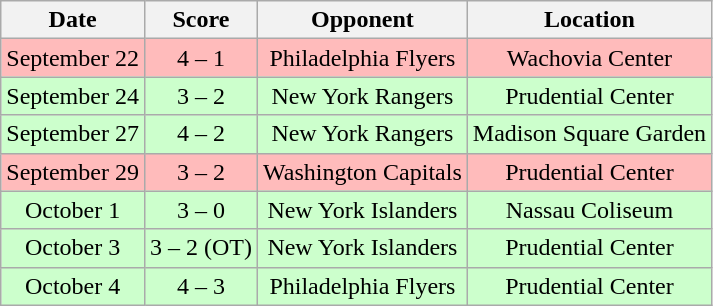<table class="wikitable" border="1">
<tr>
<th>Date</th>
<th>Score</th>
<th>Opponent</th>
<th>Location</th>
</tr>
<tr align="center" bgcolor = #FFBBBB>
<td>September 22</td>
<td>4 – 1</td>
<td>Philadelphia Flyers</td>
<td>Wachovia Center</td>
</tr>
<tr align="center" bgcolor=#CCFFCC>
<td>September 24</td>
<td>3 – 2</td>
<td>New York Rangers</td>
<td>Prudential Center</td>
</tr>
<tr align="center" bgcolor=#CCFFCC>
<td>September 27</td>
<td>4 – 2</td>
<td>New York Rangers</td>
<td>Madison Square Garden</td>
</tr>
<tr align="center" bgcolor = #FFBBBB>
<td>September 29</td>
<td>3 – 2</td>
<td>Washington Capitals</td>
<td>Prudential Center</td>
</tr>
<tr align="center" bgcolor=#CCFFCC>
<td>October 1</td>
<td>3 – 0</td>
<td>New York Islanders</td>
<td>Nassau Coliseum</td>
</tr>
<tr align="center" bgcolor=#CCFFCC>
<td>October 3</td>
<td>3 – 2 (OT)</td>
<td>New York Islanders</td>
<td>Prudential Center</td>
</tr>
<tr align="center" bgcolor=#CCFFCC>
<td>October 4</td>
<td>4 – 3</td>
<td>Philadelphia Flyers</td>
<td>Prudential Center</td>
</tr>
</table>
